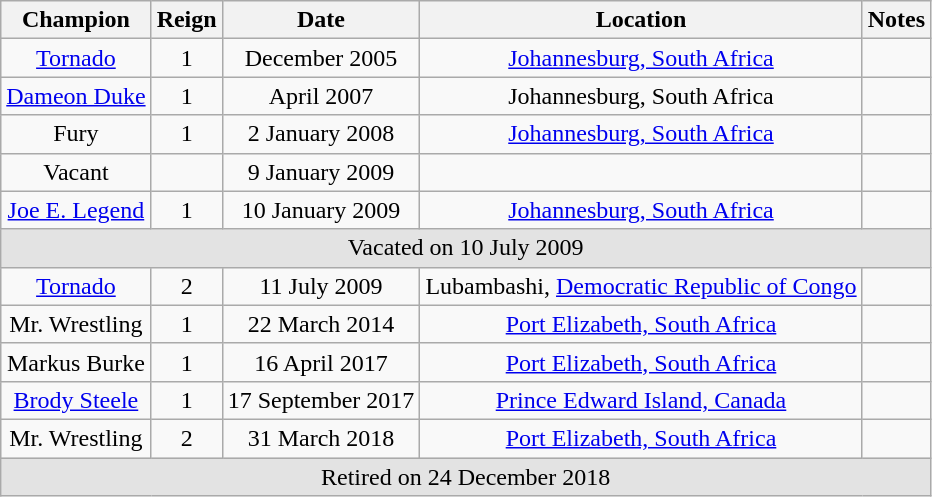<table class="wikitable sortable" style="text-align: center">
<tr>
<th>Champion</th>
<th>Reign</th>
<th>Date</th>
<th>Location</th>
<th>Notes</th>
</tr>
<tr>
<td><a href='#'>Tornado</a></td>
<td>1</td>
<td>December 2005</td>
<td><a href='#'>Johannesburg, South Africa</a></td>
<td></td>
</tr>
<tr>
<td><a href='#'>Dameon Duke</a></td>
<td>1</td>
<td>April 2007</td>
<td>Johannesburg, South Africa</td>
<td></td>
</tr>
<tr>
<td>Fury</td>
<td>1</td>
<td>2 January 2008</td>
<td><a href='#'>Johannesburg, South Africa</a></td>
<td></td>
</tr>
<tr>
<td>Vacant</td>
<td></td>
<td>9 January 2009</td>
<td></td>
<td></td>
</tr>
<tr>
<td><a href='#'>Joe E. Legend</a></td>
<td>1</td>
<td>10 January 2009</td>
<td><a href='#'>Johannesburg, South Africa</a></td>
<td align="left"></td>
</tr>
<tr>
<td colspan=5 style="background: #e3e3e3;">Vacated on 10 July 2009</td>
</tr>
<tr>
<td><a href='#'>Tornado</a></td>
<td>2</td>
<td>11 July 2009</td>
<td>Lubambashi, <a href='#'>Democratic Republic of Congo</a></td>
<td align="left"></td>
</tr>
<tr>
<td>Mr. Wrestling</td>
<td>1</td>
<td>22 March 2014</td>
<td><a href='#'>Port Elizabeth, South Africa</a></td>
<td></td>
</tr>
<tr>
<td>Markus Burke</td>
<td>1</td>
<td>16 April 2017</td>
<td><a href='#'>Port Elizabeth, South Africa</a></td>
<td></td>
</tr>
<tr>
<td><a href='#'>Brody Steele</a></td>
<td>1</td>
<td>17 September 2017</td>
<td><a href='#'>Prince Edward Island, Canada</a></td>
<td align="left"></td>
</tr>
<tr>
<td>Mr. Wrestling</td>
<td>2</td>
<td>31 March 2018</td>
<td><a href='#'>Port Elizabeth, South Africa</a></td>
<td align="left"></td>
</tr>
<tr>
<td colspan=5 style="background: #e3e3e3;">Retired on 24 December 2018</td>
</tr>
</table>
